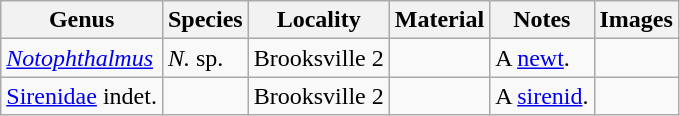<table class="wikitable" align="center">
<tr>
<th>Genus</th>
<th>Species</th>
<th>Locality</th>
<th><strong>Material</strong></th>
<th>Notes</th>
<th>Images</th>
</tr>
<tr>
<td><em><a href='#'>Notophthalmus</a></em></td>
<td><em>N.</em> sp.</td>
<td>Brooksville 2</td>
<td></td>
<td>A <a href='#'>newt</a>.</td>
<td></td>
</tr>
<tr>
<td><a href='#'>Sirenidae</a> indet.</td>
<td></td>
<td>Brooksville 2</td>
<td></td>
<td>A <a href='#'>sirenid</a>.</td>
<td></td>
</tr>
</table>
